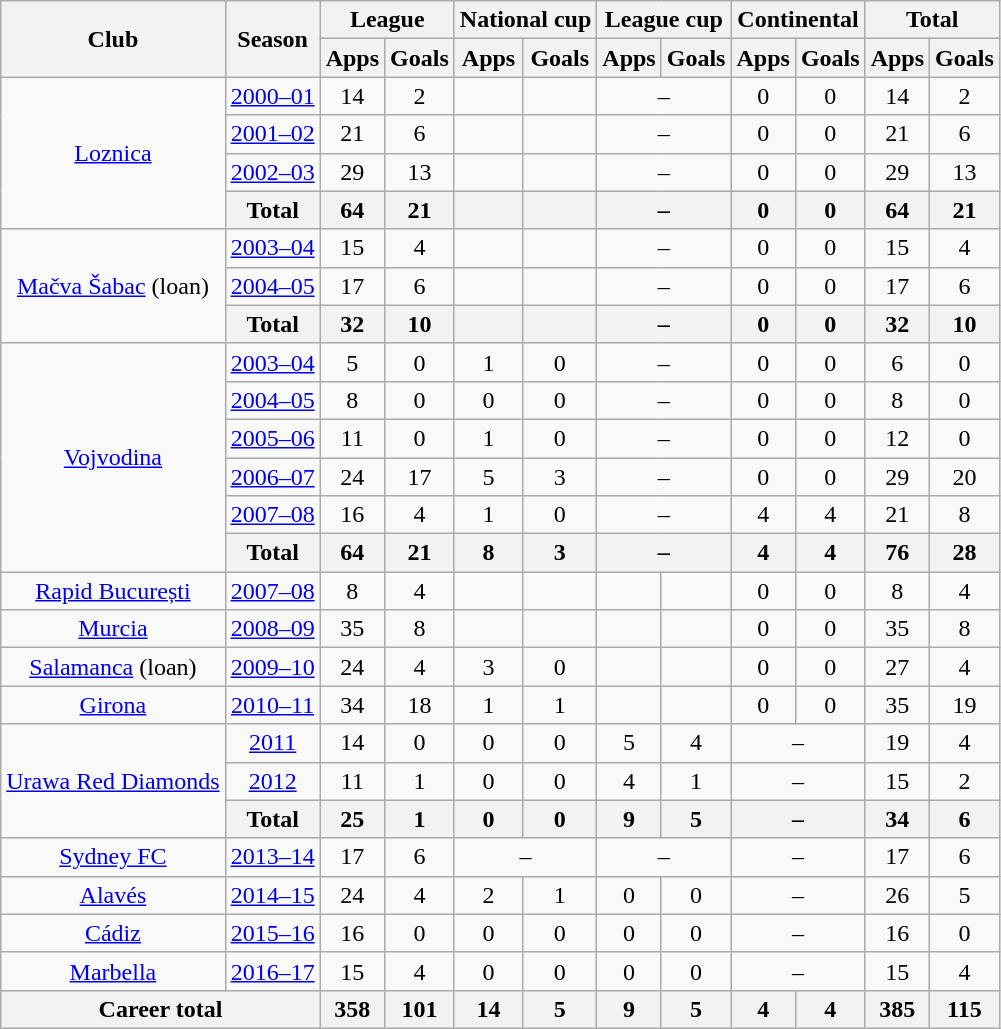<table class="wikitable" style="text-align:center">
<tr>
<th rowspan="2">Club</th>
<th rowspan="2">Season</th>
<th colspan="2">League</th>
<th colspan="2">National cup</th>
<th colspan="2">League cup</th>
<th colspan="2">Continental</th>
<th colspan="2">Total</th>
</tr>
<tr>
<th>Apps</th>
<th>Goals</th>
<th>Apps</th>
<th>Goals</th>
<th>Apps</th>
<th>Goals</th>
<th>Apps</th>
<th>Goals</th>
<th>Apps</th>
<th>Goals</th>
</tr>
<tr>
<td rowspan="4"><a href='#'>Loznica</a></td>
<td><a href='#'>2000–01</a></td>
<td>14</td>
<td>2</td>
<td></td>
<td></td>
<td colspan="2">–</td>
<td>0</td>
<td>0</td>
<td>14</td>
<td>2</td>
</tr>
<tr>
<td><a href='#'>2001–02</a></td>
<td>21</td>
<td>6</td>
<td></td>
<td></td>
<td colspan="2">–</td>
<td>0</td>
<td>0</td>
<td>21</td>
<td>6</td>
</tr>
<tr>
<td><a href='#'>2002–03</a></td>
<td>29</td>
<td>13</td>
<td></td>
<td></td>
<td colspan="2">–</td>
<td>0</td>
<td>0</td>
<td>29</td>
<td>13</td>
</tr>
<tr>
<th colspan="1">Total</th>
<th>64</th>
<th>21</th>
<th></th>
<th></th>
<th colspan="2">–</th>
<th>0</th>
<th>0</th>
<th>64</th>
<th>21</th>
</tr>
<tr>
<td rowspan="3"><a href='#'>Mačva Šabac</a> (loan)</td>
<td><a href='#'>2003–04</a></td>
<td>15</td>
<td>4</td>
<td></td>
<td></td>
<td colspan="2">–</td>
<td>0</td>
<td>0</td>
<td>15</td>
<td>4</td>
</tr>
<tr>
<td><a href='#'>2004–05</a></td>
<td>17</td>
<td>6</td>
<td></td>
<td></td>
<td colspan="2">–</td>
<td>0</td>
<td>0</td>
<td>17</td>
<td>6</td>
</tr>
<tr>
<th colspan="1">Total</th>
<th>32</th>
<th>10</th>
<th></th>
<th></th>
<th colspan="2">–</th>
<th>0</th>
<th>0</th>
<th>32</th>
<th>10</th>
</tr>
<tr>
<td rowspan="6"><a href='#'>Vojvodina</a></td>
<td><a href='#'>2003–04</a></td>
<td>5</td>
<td>0</td>
<td>1</td>
<td>0</td>
<td colspan="2">–</td>
<td>0</td>
<td>0</td>
<td>6</td>
<td>0</td>
</tr>
<tr>
<td><a href='#'>2004–05</a></td>
<td>8</td>
<td>0</td>
<td>0</td>
<td>0</td>
<td colspan="2">–</td>
<td>0</td>
<td>0</td>
<td>8</td>
<td>0</td>
</tr>
<tr>
<td><a href='#'>2005–06</a></td>
<td>11</td>
<td>0</td>
<td>1</td>
<td>0</td>
<td colspan="2">–</td>
<td>0</td>
<td>0</td>
<td>12</td>
<td>0</td>
</tr>
<tr>
<td><a href='#'>2006–07</a></td>
<td>24</td>
<td>17</td>
<td>5</td>
<td>3</td>
<td colspan="2">–</td>
<td>0</td>
<td>0</td>
<td>29</td>
<td>20</td>
</tr>
<tr>
<td><a href='#'>2007–08</a></td>
<td>16</td>
<td>4</td>
<td>1</td>
<td>0</td>
<td colspan="2">–</td>
<td>4</td>
<td>4</td>
<td>21</td>
<td>8</td>
</tr>
<tr>
<th colspan="1">Total</th>
<th>64</th>
<th>21</th>
<th>8</th>
<th>3</th>
<th colspan="2">–</th>
<th>4</th>
<th>4</th>
<th>76</th>
<th>28</th>
</tr>
<tr>
<td><a href='#'>Rapid București</a></td>
<td><a href='#'>2007–08</a></td>
<td>8</td>
<td>4</td>
<td></td>
<td></td>
<td></td>
<td></td>
<td>0</td>
<td>0</td>
<td>8</td>
<td>4</td>
</tr>
<tr>
<td><a href='#'>Murcia</a></td>
<td><a href='#'>2008–09</a></td>
<td>35</td>
<td>8</td>
<td></td>
<td></td>
<td></td>
<td></td>
<td>0</td>
<td>0</td>
<td>35</td>
<td>8</td>
</tr>
<tr>
<td><a href='#'>Salamanca</a> (loan)</td>
<td><a href='#'>2009–10</a></td>
<td>24</td>
<td>4</td>
<td>3</td>
<td>0</td>
<td></td>
<td></td>
<td>0</td>
<td>0</td>
<td>27</td>
<td>4</td>
</tr>
<tr>
<td><a href='#'>Girona</a></td>
<td><a href='#'>2010–11</a></td>
<td>34</td>
<td>18</td>
<td>1</td>
<td>1</td>
<td></td>
<td></td>
<td>0</td>
<td>0</td>
<td>35</td>
<td>19</td>
</tr>
<tr>
<td rowspan="3"><a href='#'>Urawa Red Diamonds</a></td>
<td><a href='#'>2011</a></td>
<td>14</td>
<td>0</td>
<td>0</td>
<td>0</td>
<td>5</td>
<td>4</td>
<td colspan="2">–</td>
<td>19</td>
<td>4</td>
</tr>
<tr>
<td><a href='#'>2012</a></td>
<td>11</td>
<td>1</td>
<td>0</td>
<td>0</td>
<td>4</td>
<td>1</td>
<td colspan="2">–</td>
<td>15</td>
<td>2</td>
</tr>
<tr>
<th colspan="1">Total</th>
<th>25</th>
<th>1</th>
<th>0</th>
<th>0</th>
<th>9</th>
<th>5</th>
<th colspan="2">–</th>
<th>34</th>
<th>6</th>
</tr>
<tr>
<td><a href='#'>Sydney FC</a></td>
<td><a href='#'>2013–14</a></td>
<td>17</td>
<td>6</td>
<td colspan="2">–</td>
<td colspan="2">–</td>
<td colspan="2">–</td>
<td>17</td>
<td>6</td>
</tr>
<tr>
<td><a href='#'>Alavés</a></td>
<td><a href='#'>2014–15</a></td>
<td>24</td>
<td>4</td>
<td>2</td>
<td>1</td>
<td>0</td>
<td>0</td>
<td colspan="2">–</td>
<td>26</td>
<td>5</td>
</tr>
<tr>
<td><a href='#'>Cádiz</a></td>
<td><a href='#'>2015–16</a></td>
<td>16</td>
<td>0</td>
<td>0</td>
<td>0</td>
<td>0</td>
<td>0</td>
<td colspan="2">–</td>
<td>16</td>
<td>0</td>
</tr>
<tr>
<td><a href='#'>Marbella</a></td>
<td><a href='#'>2016–17</a></td>
<td>15</td>
<td>4</td>
<td>0</td>
<td>0</td>
<td>0</td>
<td>0</td>
<td colspan="2">–</td>
<td>15</td>
<td>4</td>
</tr>
<tr>
<th colspan="2">Career total</th>
<th>358</th>
<th>101</th>
<th>14</th>
<th>5</th>
<th>9</th>
<th>5</th>
<th>4</th>
<th>4</th>
<th>385</th>
<th>115</th>
</tr>
</table>
